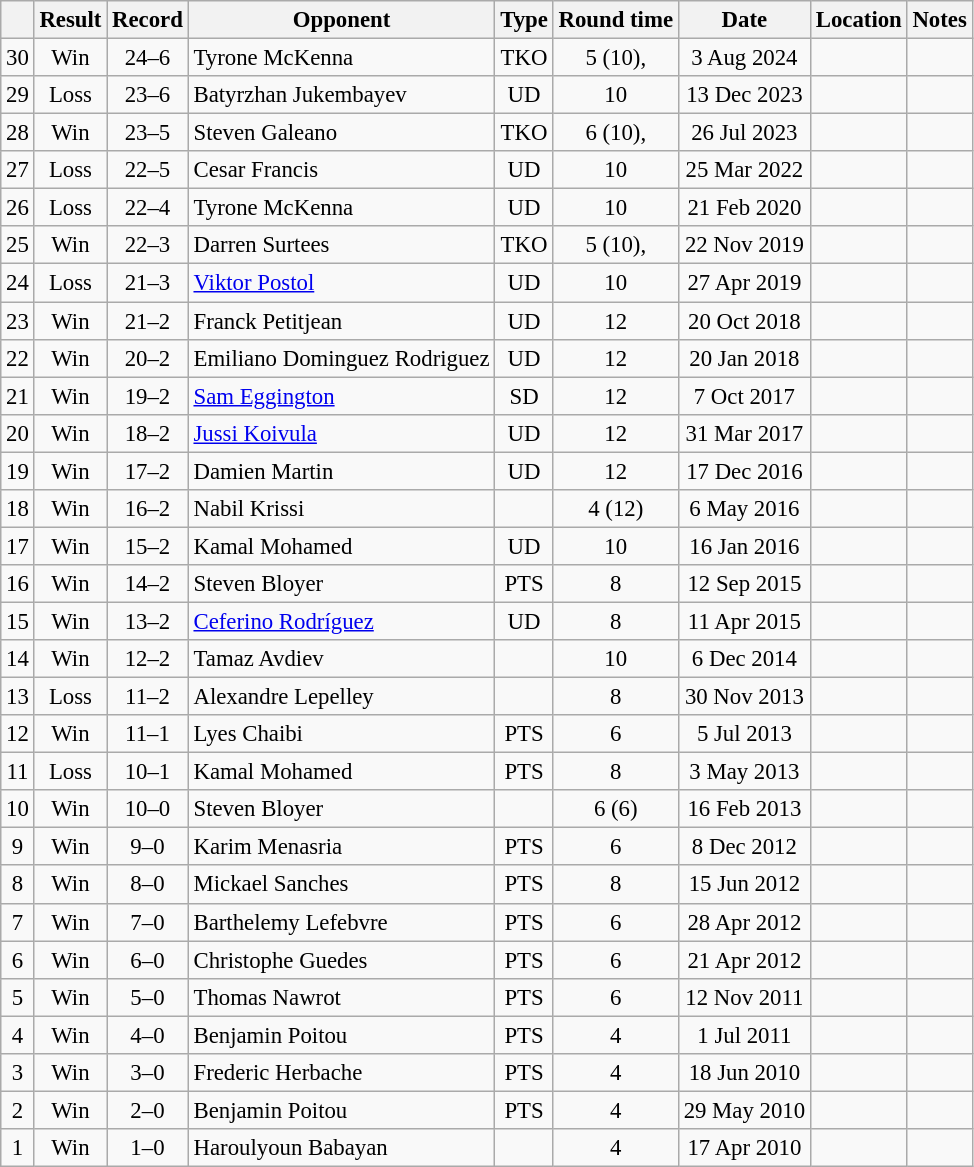<table class="wikitable" style="text-align:center; font-size:95%">
<tr>
<th></th>
<th>Result</th>
<th>Record</th>
<th>Opponent</th>
<th>Type</th>
<th>Round time</th>
<th>Date</th>
<th>Location</th>
<th>Notes</th>
</tr>
<tr>
<td>30</td>
<td>Win</td>
<td>24–6</td>
<td style="text-align:left;">Tyrone McKenna</td>
<td>TKO</td>
<td>5 (10), </td>
<td>3 Aug 2024</td>
<td style="text-align:left;"></td>
<td></td>
</tr>
<tr>
<td>29</td>
<td>Loss</td>
<td>23–6</td>
<td style="text-align:left;">Batyrzhan Jukembayev</td>
<td>UD</td>
<td>10</td>
<td>13 Dec 2023</td>
<td style="text-align:left;"></td>
<td></td>
</tr>
<tr>
<td>28</td>
<td>Win</td>
<td>23–5</td>
<td style="text-align:left;">Steven Galeano</td>
<td>TKO</td>
<td>6 (10), </td>
<td>26 Jul 2023</td>
<td style="text-align:left;"></td>
<td></td>
</tr>
<tr>
<td>27</td>
<td>Loss</td>
<td>22–5</td>
<td style="text-align:left;">Cesar Francis</td>
<td>UD</td>
<td>10</td>
<td>25 Mar 2022</td>
<td style="text-align:left;"></td>
<td></td>
</tr>
<tr>
<td>26</td>
<td>Loss</td>
<td>22–4</td>
<td style="text-align:left;">Tyrone McKenna</td>
<td>UD</td>
<td>10</td>
<td>21 Feb 2020</td>
<td style="text-align:left;"></td>
<td align="left"></td>
</tr>
<tr>
<td>25</td>
<td>Win</td>
<td>22–3</td>
<td style="text-align:left;">Darren Surtees</td>
<td>TKO</td>
<td>5 (10), </td>
<td>22 Nov 2019</td>
<td style="text-align:left;"></td>
<td style="text-align:left;"></td>
</tr>
<tr>
<td>24</td>
<td>Loss</td>
<td>21–3</td>
<td style="text-align:left;"><a href='#'>Viktor Postol</a></td>
<td>UD</td>
<td>10</td>
<td>27 Apr 2019</td>
<td style="text-align:left;"></td>
<td></td>
</tr>
<tr>
<td>23</td>
<td>Win</td>
<td>21–2</td>
<td style="text-align:left;">Franck Petitjean</td>
<td>UD</td>
<td>12</td>
<td>20 Oct 2018</td>
<td style="text-align:left;"></td>
<td style="text-align:left;"></td>
</tr>
<tr>
<td>22</td>
<td>Win</td>
<td>20–2</td>
<td style="text-align:left;">Emiliano Dominguez Rodriguez</td>
<td>UD</td>
<td>12</td>
<td>20 Jan 2018</td>
<td style="text-align:left;"></td>
<td style="text-align:left;"></td>
</tr>
<tr>
<td>21</td>
<td>Win</td>
<td>19–2</td>
<td style="text-align:left;"><a href='#'>Sam Eggington</a></td>
<td>SD</td>
<td>12</td>
<td>7 Oct 2017</td>
<td style="text-align:left;"></td>
<td style="text-align:left;"></td>
</tr>
<tr>
<td>20</td>
<td>Win</td>
<td>18–2</td>
<td style="text-align:left;"><a href='#'>Jussi Koivula</a></td>
<td>UD</td>
<td>12</td>
<td>31 Mar 2017</td>
<td style="text-align:left;"></td>
<td style="text-align:left;"></td>
</tr>
<tr>
<td>19</td>
<td>Win</td>
<td>17–2</td>
<td style="text-align:left;">Damien Martin</td>
<td>UD</td>
<td>12</td>
<td>17 Dec 2016</td>
<td style="text-align:left;"></td>
<td style="text-align:left;"></td>
</tr>
<tr>
<td>18</td>
<td>Win</td>
<td>16–2</td>
<td style="text-align:left;">Nabil Krissi</td>
<td></td>
<td>4 (12)</td>
<td>6 May 2016</td>
<td style="text-align:left;"></td>
<td style="text-align:left;"></td>
</tr>
<tr>
<td>17</td>
<td>Win</td>
<td>15–2</td>
<td style="text-align:left;">Kamal Mohamed</td>
<td>UD</td>
<td>10</td>
<td>16 Jan 2016</td>
<td style="text-align:left;"></td>
<td style="text-align:left;"></td>
</tr>
<tr>
<td>16</td>
<td>Win</td>
<td>14–2</td>
<td style="text-align:left;">Steven Bloyer</td>
<td>PTS</td>
<td>8</td>
<td>12 Sep 2015</td>
<td style="text-align:left;"></td>
<td style="text-align:left;"></td>
</tr>
<tr>
<td>15</td>
<td>Win</td>
<td>13–2</td>
<td style="text-align:left;"><a href='#'>Ceferino Rodríguez</a></td>
<td>UD</td>
<td>8</td>
<td>11 Apr 2015</td>
<td style="text-align:left;"></td>
<td></td>
</tr>
<tr>
<td>14</td>
<td>Win</td>
<td>12–2</td>
<td style="text-align:left;">Tamaz Avdiev</td>
<td></td>
<td>10</td>
<td>6 Dec 2014</td>
<td style="text-align:left;"></td>
<td></td>
</tr>
<tr>
<td>13</td>
<td>Loss</td>
<td>11–2</td>
<td style="text-align:left;">Alexandre Lepelley</td>
<td></td>
<td>8</td>
<td>30 Nov 2013</td>
<td style="text-align:left;"></td>
<td></td>
</tr>
<tr>
<td>12</td>
<td>Win</td>
<td>11–1</td>
<td style="text-align:left;">Lyes Chaibi</td>
<td>PTS</td>
<td>6</td>
<td>5 Jul 2013</td>
<td style="text-align:left;"></td>
<td></td>
</tr>
<tr>
<td>11</td>
<td>Loss</td>
<td>10–1</td>
<td style="text-align:left;">Kamal Mohamed</td>
<td>PTS</td>
<td>8</td>
<td>3 May 2013</td>
<td style="text-align:left;"></td>
<td></td>
</tr>
<tr>
<td>10</td>
<td>Win</td>
<td>10–0</td>
<td style="text-align:left;">Steven Bloyer</td>
<td></td>
<td>6 (6)</td>
<td>16 Feb 2013</td>
<td style="text-align:left;"></td>
<td></td>
</tr>
<tr>
<td>9</td>
<td>Win</td>
<td>9–0</td>
<td style="text-align:left;">Karim Menasria</td>
<td>PTS</td>
<td>6</td>
<td>8 Dec 2012</td>
<td style="text-align:left;"></td>
<td></td>
</tr>
<tr>
<td>8</td>
<td>Win</td>
<td>8–0</td>
<td style="text-align:left;">Mickael Sanches</td>
<td>PTS</td>
<td>8</td>
<td>15 Jun 2012</td>
<td style="text-align:left;"></td>
<td></td>
</tr>
<tr>
<td>7</td>
<td>Win</td>
<td>7–0</td>
<td style="text-align:left;">Barthelemy Lefebvre</td>
<td>PTS</td>
<td>6</td>
<td>28 Apr 2012</td>
<td style="text-align:left;"></td>
<td></td>
</tr>
<tr>
<td>6</td>
<td>Win</td>
<td>6–0</td>
<td style="text-align:left;">Christophe Guedes</td>
<td>PTS</td>
<td>6</td>
<td>21 Apr 2012</td>
<td style="text-align:left;"></td>
<td></td>
</tr>
<tr>
<td>5</td>
<td>Win</td>
<td>5–0</td>
<td style="text-align:left;">Thomas Nawrot</td>
<td>PTS</td>
<td>6</td>
<td>12 Nov 2011</td>
<td style="text-align:left;"></td>
<td></td>
</tr>
<tr>
<td>4</td>
<td>Win</td>
<td>4–0</td>
<td style="text-align:left;">Benjamin Poitou</td>
<td>PTS</td>
<td>4</td>
<td>1 Jul 2011</td>
<td style="text-align:left;"></td>
<td></td>
</tr>
<tr>
<td>3</td>
<td>Win</td>
<td>3–0</td>
<td style="text-align:left;">Frederic Herbache</td>
<td>PTS</td>
<td>4</td>
<td>18 Jun 2010</td>
<td style="text-align:left;"></td>
<td></td>
</tr>
<tr>
<td>2</td>
<td>Win</td>
<td>2–0</td>
<td style="text-align:left;">Benjamin Poitou</td>
<td>PTS</td>
<td>4</td>
<td>29 May 2010</td>
<td style="text-align:left;"></td>
<td></td>
</tr>
<tr>
<td>1</td>
<td>Win</td>
<td>1–0</td>
<td style="text-align:left;">Haroulyoun Babayan</td>
<td></td>
<td>4</td>
<td>17 Apr 2010</td>
<td style="text-align:left;"></td>
<td></td>
</tr>
</table>
